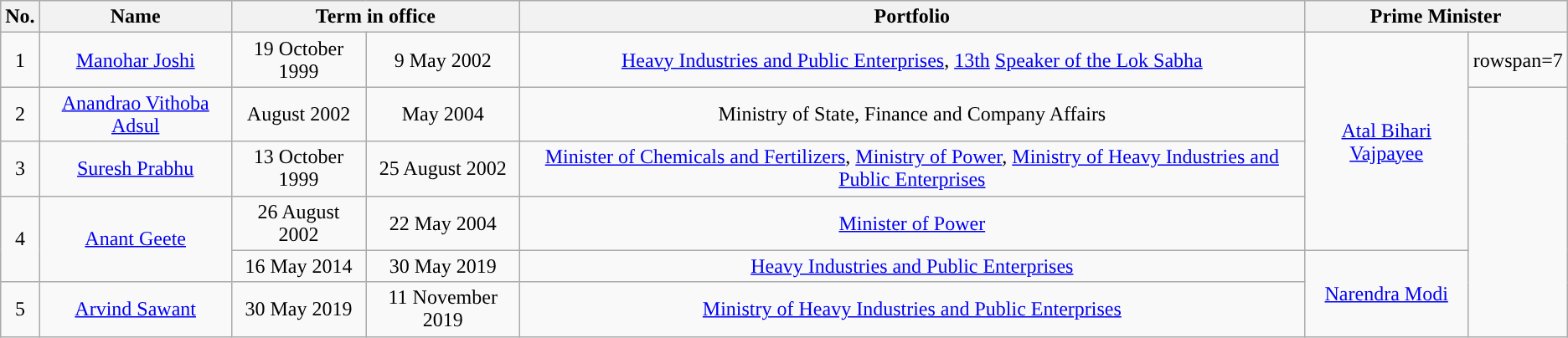<table class="wikitable sortable" style="text-align:center;">
<tr>
<th Style="background-color:">No.</th>
<th Style="background-color:">Name</th>
<th colspan="2" Style="background-color:">Term in office</th>
<th Style="background-color:">Portfolio</th>
<th colspan="2" Style="background-color:">Prime Minister</th>
</tr>
<tr align=center>
<td>1</td>
<td><a href='#'>Manohar Joshi</a></td>
<td>19 October 1999</td>
<td>9 May 2002</td>
<td><a href='#'>Heavy Industries and Public Enterprises</a>, <a href='#'>13th</a> <a href='#'>Speaker of the Lok Sabha</a></td>
<td rowspan=4><a href='#'>Atal Bihari Vajpayee</a></td>
<td>rowspan=7 </td>
</tr>
<tr>
<td>2</td>
<td><a href='#'>Anandrao Vithoba Adsul</a></td>
<td>August 2002</td>
<td>May 2004</td>
<td>Ministry of State, Finance and Company Affairs</td>
</tr>
<tr>
<td>3</td>
<td><a href='#'>Suresh Prabhu</a></td>
<td>13 October 1999</td>
<td>25 August 2002</td>
<td><a href='#'>Minister of Chemicals and Fertilizers</a>, <a href='#'>Ministry of Power</a>, <a href='#'>Ministry of Heavy Industries and Public Enterprises</a></td>
</tr>
<tr>
<td rowspan="2">4</td>
<td rowspan="2"><a href='#'>Anant Geete</a></td>
<td>26 August 2002</td>
<td>22 May 2004</td>
<td><a href='#'>Minister of Power</a></td>
</tr>
<tr>
<td>16 May 2014</td>
<td>30 May 2019</td>
<td><a href='#'>Heavy Industries and Public Enterprises</a></td>
<td rowspan=2><a href='#'>Narendra Modi</a></td>
</tr>
<tr>
<td>5</td>
<td><a href='#'>Arvind Sawant</a></td>
<td>30 May 2019</td>
<td>11 November 2019</td>
<td><a href='#'>Ministry of Heavy Industries and Public Enterprises</a></td>
</tr>
</table>
